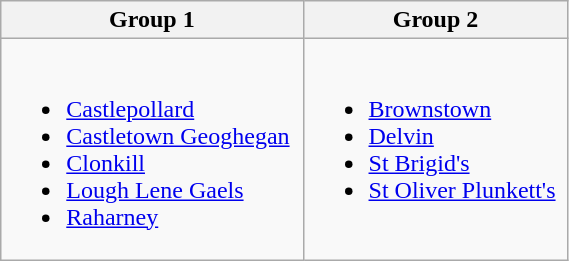<table class="wikitable" width=30%>
<tr>
<th>Group 1</th>
<th>Group 2</th>
</tr>
<tr valign=top>
<td><br><ul><li><a href='#'>Castlepollard</a></li><li><a href='#'>Castletown Geoghegan</a></li><li><a href='#'>Clonkill</a></li><li><a href='#'>Lough Lene Gaels</a></li><li><a href='#'>Raharney</a></li></ul></td>
<td><br><ul><li><a href='#'>Brownstown</a></li><li><a href='#'>Delvin</a></li><li><a href='#'>St Brigid's</a></li><li><a href='#'>St Oliver Plunkett's</a></li></ul></td>
</tr>
</table>
